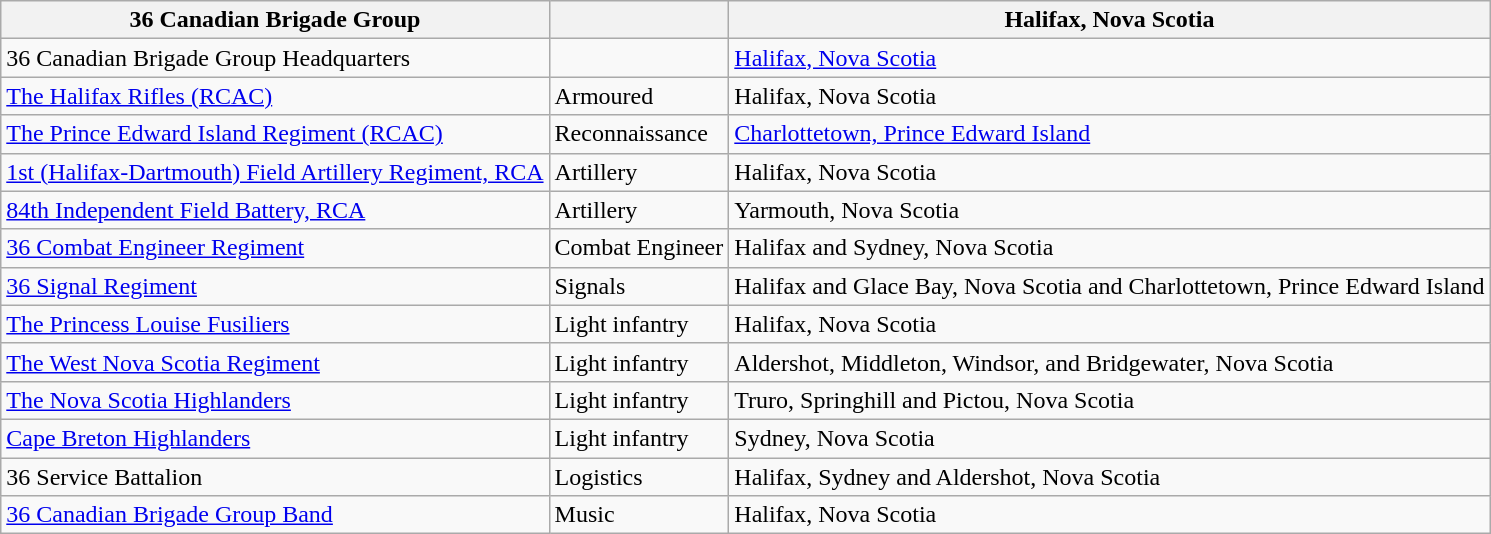<table class=wikitable>
<tr>
<th><strong>36 Canadian Brigade Group</strong></th>
<th></th>
<th>Halifax, Nova Scotia</th>
</tr>
<tr>
<td>36 Canadian Brigade Group Headquarters</td>
<td></td>
<td><a href='#'>Halifax, Nova Scotia</a></td>
</tr>
<tr>
<td><a href='#'>The Halifax Rifles (RCAC)</a></td>
<td>Armoured</td>
<td>Halifax, Nova Scotia</td>
</tr>
<tr>
<td><a href='#'>The Prince Edward Island Regiment (RCAC)</a></td>
<td>Reconnaissance</td>
<td><a href='#'>Charlottetown, Prince Edward Island</a></td>
</tr>
<tr>
<td><a href='#'>1st (Halifax-Dartmouth) Field Artillery Regiment, RCA</a></td>
<td>Artillery</td>
<td>Halifax, Nova Scotia</td>
</tr>
<tr>
<td><a href='#'>84th Independent Field Battery, RCA</a></td>
<td>Artillery</td>
<td>Yarmouth, Nova Scotia</td>
</tr>
<tr>
<td><a href='#'>36 Combat Engineer Regiment</a></td>
<td>Combat Engineer</td>
<td>Halifax and Sydney, Nova Scotia</td>
</tr>
<tr>
<td><a href='#'>36 Signal Regiment</a></td>
<td>Signals</td>
<td>Halifax and Glace Bay, Nova Scotia and Charlottetown, Prince Edward Island</td>
</tr>
<tr>
<td><a href='#'>The Princess Louise Fusiliers</a></td>
<td>Light infantry</td>
<td>Halifax, Nova Scotia</td>
</tr>
<tr>
<td><a href='#'>The West Nova Scotia Regiment</a></td>
<td>Light infantry</td>
<td>Aldershot, Middleton, Windsor, and Bridgewater, Nova Scotia</td>
</tr>
<tr>
<td><a href='#'>The Nova Scotia Highlanders</a></td>
<td>Light infantry</td>
<td>Truro, Springhill and Pictou, Nova Scotia</td>
</tr>
<tr>
<td><a href='#'>Cape Breton Highlanders</a></td>
<td>Light infantry</td>
<td>Sydney, Nova Scotia</td>
</tr>
<tr>
<td>36 Service Battalion</td>
<td>Logistics</td>
<td>Halifax, Sydney and Aldershot, Nova Scotia</td>
</tr>
<tr>
<td><a href='#'>36 Canadian Brigade Group Band</a></td>
<td>Music</td>
<td>Halifax, Nova Scotia</td>
</tr>
</table>
